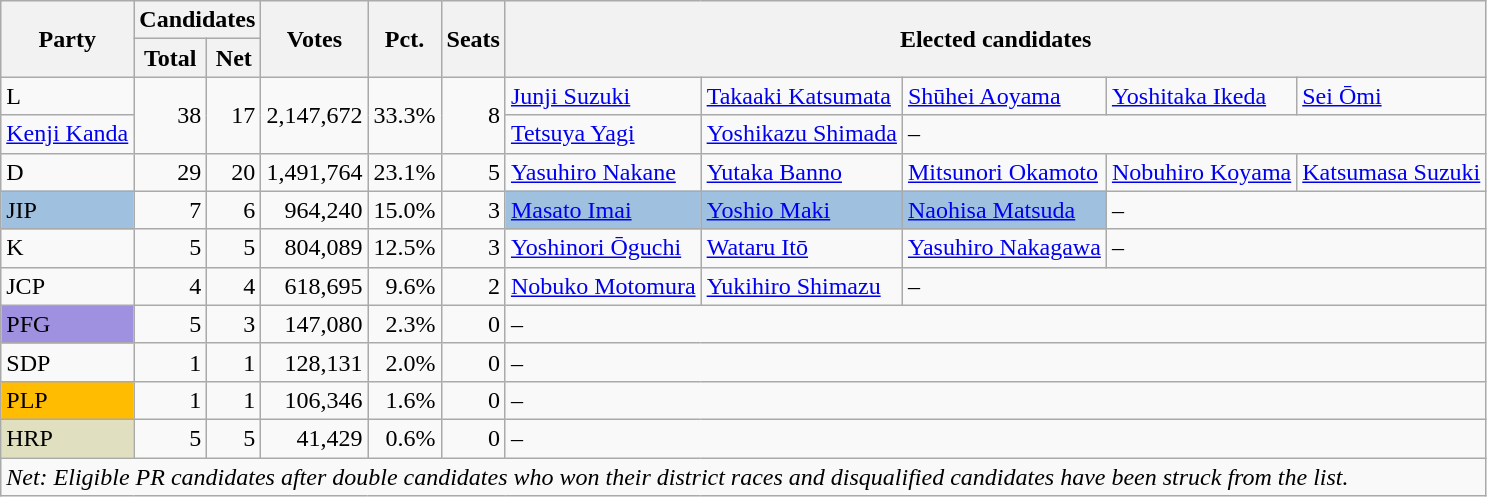<table class="wikitable">
<tr>
<th rowspan="2">Party</th>
<th colspan="2">Candidates</th>
<th rowspan="2">Votes</th>
<th rowspan="2">Pct.</th>
<th rowspan="2">Seats</th>
<th colspan="5" rowspan="2">Elected candidates</th>
</tr>
<tr>
<th>Total</th>
<th>Net</th>
</tr>
<tr>
<td>L</td>
<td align="right" rowspan="2">38</td>
<td align="right" rowspan="2">17</td>
<td align="right" rowspan="2">2,147,672</td>
<td align="right" rowspan="2">33.3%</td>
<td align="right" rowspan="2">8</td>
<td><a href='#'>Junji Suzuki</a></td>
<td><a href='#'>Takaaki Katsumata</a></td>
<td><a href='#'>Shūhei Aoyama</a></td>
<td><a href='#'>Yoshitaka Ikeda</a></td>
<td><a href='#'>Sei Ōmi</a></td>
</tr>
<tr>
<td><a href='#'>Kenji Kanda</a></td>
<td><a href='#'>Tetsuya Yagi</a></td>
<td><a href='#'>Yoshikazu Shimada</a></td>
<td colspan="3">–</td>
</tr>
<tr>
<td>D</td>
<td align="right">29</td>
<td align="right">20</td>
<td align="right">1,491,764</td>
<td align="right">23.1%</td>
<td align="right">5</td>
<td><a href='#'>Yasuhiro Nakane</a></td>
<td><a href='#'>Yutaka Banno</a></td>
<td><a href='#'>Mitsunori Okamoto</a></td>
<td><a href='#'>Nobuhiro Koyama</a></td>
<td><a href='#'>Katsumasa Suzuki</a></td>
</tr>
<tr>
<td bgcolor="#A0C0E0">JIP</td>
<td align="right">7</td>
<td align="right">6</td>
<td align="right">964,240</td>
<td align="right">15.0%</td>
<td align="right">3</td>
<td bgcolor="#A0C0E0"><a href='#'>Masato Imai</a></td>
<td bgcolor="#A0C0E0"><a href='#'>Yoshio Maki</a></td>
<td bgcolor="#A0C0E0"><a href='#'>Naohisa Matsuda</a></td>
<td colspan="2">–</td>
</tr>
<tr>
<td>K</td>
<td align="right">5</td>
<td align="right">5</td>
<td align="right">804,089</td>
<td align="right">12.5%</td>
<td align="right">3</td>
<td><a href='#'>Yoshinori Ōguchi</a></td>
<td><a href='#'>Wataru Itō</a></td>
<td><a href='#'>Yasuhiro Nakagawa</a></td>
<td colspan="2">–</td>
</tr>
<tr>
<td>JCP</td>
<td align="right">4</td>
<td align="right">4</td>
<td align="right">618,695</td>
<td align="right">9.6%</td>
<td align="right">2</td>
<td><a href='#'>Nobuko Motomura</a></td>
<td><a href='#'>Yukihiro Shimazu</a></td>
<td colspan="3">–</td>
</tr>
<tr>
<td bgcolor="#A090E0">PFG</td>
<td align="right">5</td>
<td align="right">3</td>
<td align="right">147,080</td>
<td align="right">2.3%</td>
<td align="right">0</td>
<td colspan="5">–</td>
</tr>
<tr>
<td>SDP</td>
<td align="right">1</td>
<td align="right">1</td>
<td align="right">128,131</td>
<td align="right">2.0%</td>
<td align="right">0</td>
<td colspan="5">–</td>
</tr>
<tr>
<td bgcolor="#FFBC00">PLP</td>
<td align="right">1</td>
<td align="right">1</td>
<td align="right">106,346</td>
<td align="right">1.6%</td>
<td align="right">0</td>
<td colspan="5">–</td>
</tr>
<tr>
<td bgcolor="#E0E0C0">HRP</td>
<td align="right">5</td>
<td align="right">5</td>
<td align="right">41,429</td>
<td align="right">0.6%</td>
<td align="right">0</td>
<td colspan="5">–</td>
</tr>
<tr>
<td colspan="11"><em>Net: Eligible PR candidates after double candidates who won their district races and disqualified candidates have been struck from the list.</em></td>
</tr>
</table>
